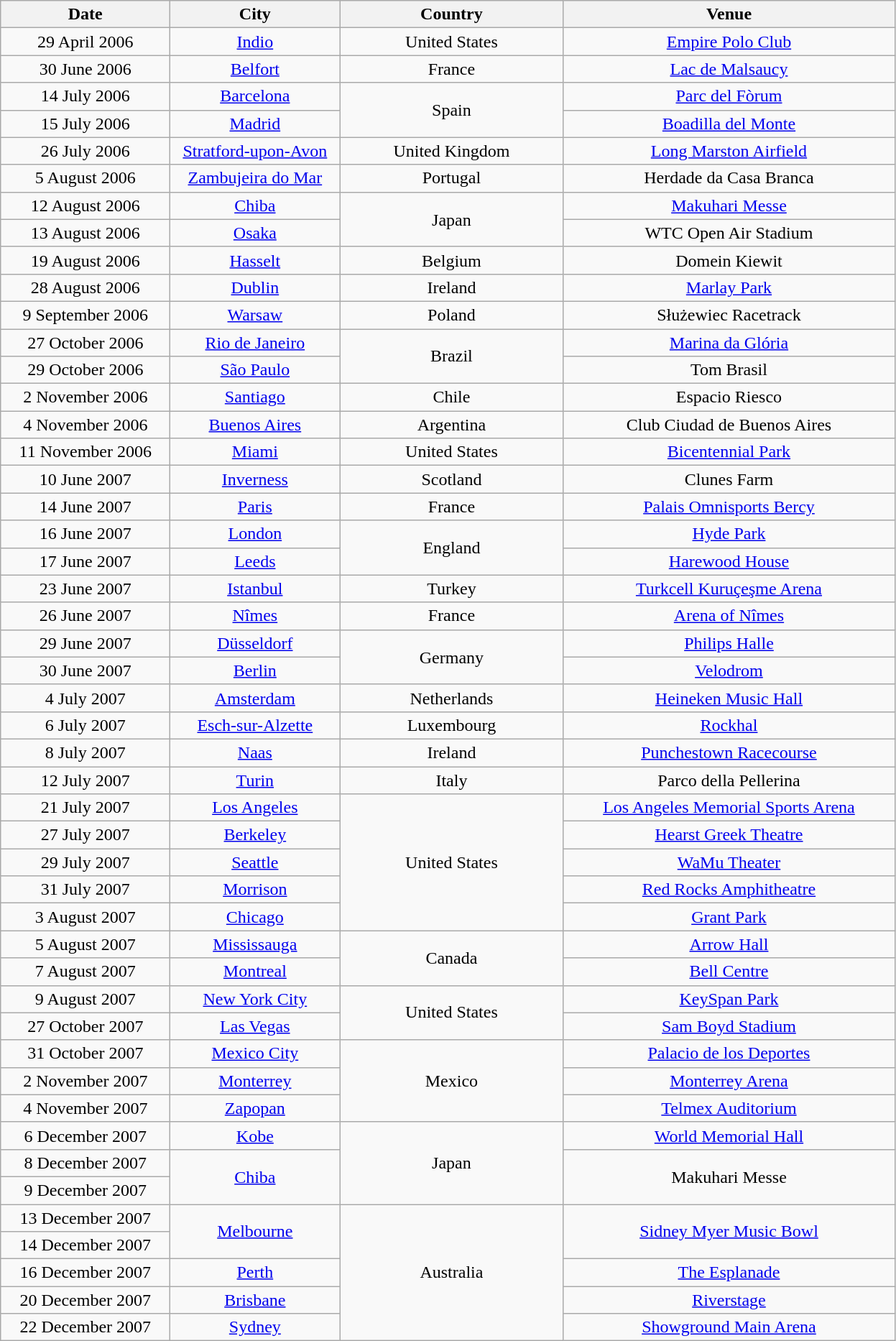<table class="wikitable" style="text-align:center;">
<tr>
<th style="width:150px;">Date</th>
<th style="width:150px;">City</th>
<th style="width:200px;">Country</th>
<th style="width:300px;">Venue</th>
</tr>
<tr>
<td>29 April 2006</td>
<td><a href='#'>Indio</a></td>
<td>United States</td>
<td><a href='#'>Empire Polo Club</a></td>
</tr>
<tr>
<td>30 June 2006</td>
<td><a href='#'>Belfort</a></td>
<td>France</td>
<td><a href='#'>Lac de Malsaucy</a></td>
</tr>
<tr>
<td>14 July 2006</td>
<td><a href='#'>Barcelona</a></td>
<td rowspan="2">Spain</td>
<td><a href='#'>Parc del Fòrum</a></td>
</tr>
<tr>
<td>15 July 2006</td>
<td><a href='#'>Madrid</a></td>
<td><a href='#'>Boadilla del Monte</a></td>
</tr>
<tr>
<td>26 July 2006</td>
<td><a href='#'>Stratford-upon-Avon</a></td>
<td>United Kingdom</td>
<td><a href='#'>Long Marston Airfield</a></td>
</tr>
<tr>
<td>5 August 2006</td>
<td><a href='#'>Zambujeira do Mar</a></td>
<td>Portugal</td>
<td>Herdade da Casa Branca</td>
</tr>
<tr>
<td>12 August 2006</td>
<td><a href='#'>Chiba</a></td>
<td rowspan="2">Japan</td>
<td><a href='#'>Makuhari Messe</a></td>
</tr>
<tr>
<td>13 August 2006</td>
<td><a href='#'>Osaka</a></td>
<td>WTC Open Air Stadium</td>
</tr>
<tr>
<td>19 August 2006</td>
<td><a href='#'>Hasselt</a></td>
<td>Belgium</td>
<td>Domein Kiewit</td>
</tr>
<tr>
<td>28 August 2006</td>
<td><a href='#'>Dublin</a></td>
<td>Ireland</td>
<td><a href='#'>Marlay Park</a></td>
</tr>
<tr>
<td>9 September 2006</td>
<td><a href='#'>Warsaw</a></td>
<td>Poland</td>
<td>Służewiec Racetrack</td>
</tr>
<tr>
<td>27 October 2006</td>
<td><a href='#'>Rio de Janeiro</a></td>
<td rowspan="2">Brazil</td>
<td><a href='#'>Marina da Glória</a></td>
</tr>
<tr>
<td>29 October 2006</td>
<td><a href='#'>São Paulo</a></td>
<td>Tom Brasil</td>
</tr>
<tr>
<td>2 November 2006</td>
<td><a href='#'>Santiago</a></td>
<td>Chile</td>
<td>Espacio Riesco</td>
</tr>
<tr>
<td>4 November 2006</td>
<td><a href='#'>Buenos Aires</a></td>
<td>Argentina</td>
<td>Club Ciudad de Buenos Aires</td>
</tr>
<tr>
<td>11 November 2006</td>
<td><a href='#'>Miami</a></td>
<td>United States</td>
<td><a href='#'>Bicentennial Park</a></td>
</tr>
<tr>
<td>10 June 2007</td>
<td><a href='#'>Inverness</a></td>
<td>Scotland</td>
<td>Clunes Farm</td>
</tr>
<tr>
<td>14 June 2007</td>
<td><a href='#'>Paris</a></td>
<td>France</td>
<td><a href='#'>Palais Omnisports Bercy</a></td>
</tr>
<tr>
<td>16 June 2007</td>
<td><a href='#'>London</a></td>
<td rowspan="2">England</td>
<td><a href='#'>Hyde Park</a></td>
</tr>
<tr>
<td>17 June 2007</td>
<td><a href='#'>Leeds</a></td>
<td><a href='#'>Harewood House</a></td>
</tr>
<tr>
<td>23 June 2007</td>
<td><a href='#'>Istanbul</a></td>
<td>Turkey</td>
<td><a href='#'>Turkcell Kuruçeşme Arena</a></td>
</tr>
<tr>
<td>26 June 2007</td>
<td><a href='#'>Nîmes</a></td>
<td>France</td>
<td><a href='#'>Arena of Nîmes</a></td>
</tr>
<tr>
<td>29 June 2007</td>
<td><a href='#'>Düsseldorf</a></td>
<td rowspan="2">Germany</td>
<td><a href='#'>Philips Halle</a></td>
</tr>
<tr>
<td>30 June 2007</td>
<td><a href='#'>Berlin</a></td>
<td><a href='#'>Velodrom</a></td>
</tr>
<tr>
<td>4 July 2007</td>
<td><a href='#'>Amsterdam</a></td>
<td>Netherlands</td>
<td><a href='#'>Heineken Music Hall</a></td>
</tr>
<tr>
<td>6 July 2007</td>
<td><a href='#'>Esch-sur-Alzette</a></td>
<td>Luxembourg</td>
<td><a href='#'>Rockhal</a></td>
</tr>
<tr>
<td>8 July 2007</td>
<td><a href='#'>Naas</a></td>
<td>Ireland</td>
<td><a href='#'>Punchestown Racecourse</a></td>
</tr>
<tr>
<td>12 July 2007</td>
<td><a href='#'>Turin</a></td>
<td>Italy</td>
<td>Parco della Pellerina</td>
</tr>
<tr>
<td>21 July 2007</td>
<td><a href='#'>Los Angeles</a></td>
<td rowspan="5">United States</td>
<td><a href='#'>Los Angeles Memorial Sports Arena</a></td>
</tr>
<tr>
<td>27 July 2007</td>
<td><a href='#'>Berkeley</a></td>
<td><a href='#'>Hearst Greek Theatre</a></td>
</tr>
<tr>
<td>29 July 2007</td>
<td><a href='#'>Seattle</a></td>
<td><a href='#'>WaMu Theater</a></td>
</tr>
<tr>
<td>31 July 2007</td>
<td><a href='#'>Morrison</a></td>
<td><a href='#'>Red Rocks Amphitheatre</a></td>
</tr>
<tr>
<td>3 August 2007</td>
<td><a href='#'>Chicago</a></td>
<td><a href='#'>Grant Park</a></td>
</tr>
<tr>
<td>5 August 2007</td>
<td><a href='#'>Mississauga</a></td>
<td rowspan="2">Canada</td>
<td><a href='#'>Arrow Hall</a></td>
</tr>
<tr>
<td>7 August 2007</td>
<td><a href='#'>Montreal</a></td>
<td><a href='#'>Bell Centre</a></td>
</tr>
<tr>
<td>9 August 2007</td>
<td><a href='#'>New York City</a></td>
<td rowspan="2">United States</td>
<td><a href='#'>KeySpan Park</a></td>
</tr>
<tr>
<td>27 October 2007</td>
<td><a href='#'>Las Vegas</a></td>
<td><a href='#'>Sam Boyd Stadium</a></td>
</tr>
<tr>
<td>31 October 2007</td>
<td><a href='#'>Mexico City</a></td>
<td rowspan="3">Mexico</td>
<td><a href='#'>Palacio de los Deportes</a></td>
</tr>
<tr>
<td>2 November 2007</td>
<td><a href='#'>Monterrey</a></td>
<td><a href='#'>Monterrey Arena</a></td>
</tr>
<tr>
<td>4 November 2007</td>
<td><a href='#'>Zapopan</a></td>
<td><a href='#'>Telmex Auditorium</a></td>
</tr>
<tr>
<td>6 December 2007</td>
<td><a href='#'>Kobe</a></td>
<td rowspan="3">Japan</td>
<td><a href='#'>World Memorial Hall</a></td>
</tr>
<tr>
<td>8 December 2007</td>
<td rowspan="2"><a href='#'>Chiba</a></td>
<td rowspan="2">Makuhari Messe</td>
</tr>
<tr>
<td>9 December 2007</td>
</tr>
<tr>
<td>13 December 2007</td>
<td rowspan="2"><a href='#'>Melbourne</a></td>
<td rowspan="5">Australia</td>
<td rowspan="2"><a href='#'>Sidney Myer Music Bowl</a></td>
</tr>
<tr>
<td>14 December 2007</td>
</tr>
<tr>
<td>16 December 2007</td>
<td><a href='#'>Perth</a></td>
<td><a href='#'>The Esplanade</a></td>
</tr>
<tr>
<td>20 December 2007</td>
<td><a href='#'>Brisbane</a></td>
<td><a href='#'>Riverstage</a></td>
</tr>
<tr>
<td>22 December 2007</td>
<td><a href='#'>Sydney</a></td>
<td><a href='#'>Showground Main Arena</a></td>
</tr>
</table>
